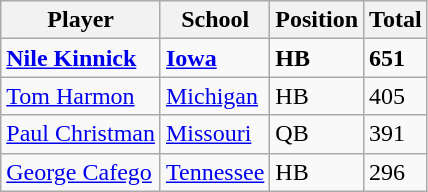<table class="wikitable">
<tr>
<th>Player</th>
<th>School</th>
<th>Position</th>
<th>Total</th>
</tr>
<tr>
<td><strong><a href='#'>Nile Kinnick</a></strong></td>
<td><strong><a href='#'>Iowa</a></strong></td>
<td><strong>HB</strong></td>
<td><strong>651</strong></td>
</tr>
<tr>
<td><a href='#'>Tom Harmon</a></td>
<td><a href='#'>Michigan</a></td>
<td>HB</td>
<td>405</td>
</tr>
<tr>
<td><a href='#'>Paul Christman</a></td>
<td><a href='#'>Missouri</a></td>
<td>QB</td>
<td>391</td>
</tr>
<tr>
<td><a href='#'>George Cafego</a></td>
<td><a href='#'>Tennessee</a></td>
<td>HB</td>
<td>296</td>
</tr>
</table>
